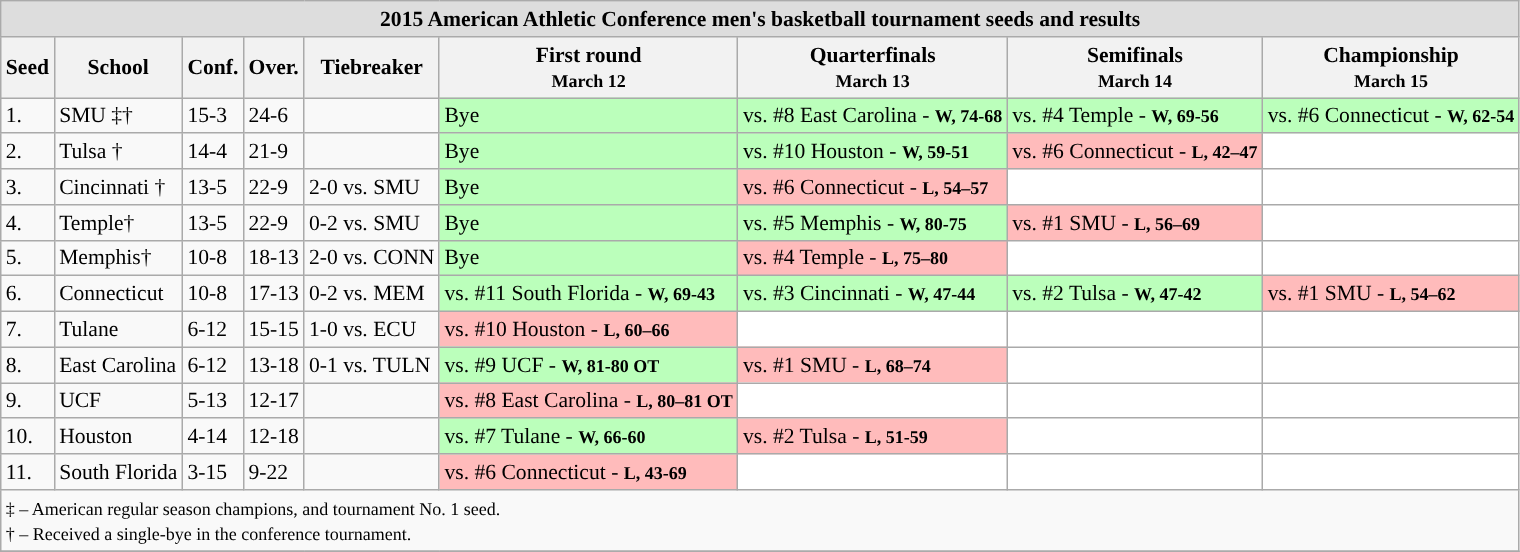<table class="wikitable" style="white-space:nowrap; font-size:90%;">
<tr>
<td colspan="10" style="text-align:center; background:#DDDDDD; font:#000000"><strong>2015 American Athletic Conference men's basketball tournament seeds and results</strong></td>
</tr>
<tr bgcolor="#efefef">
<th>Seed</th>
<th>School</th>
<th>Conf.</th>
<th>Over.</th>
<th>Tiebreaker</th>
<th>First round<br><small>March 12</small></th>
<th>Quarterfinals<br><small>March 13</small></th>
<th>Semifinals<br><small>March 14</small></th>
<th>Championship<br><small>March 15</small></th>
</tr>
<tr>
<td>1.</td>
<td>SMU ‡†</td>
<td>15-3</td>
<td>24-6</td>
<td></td>
<td style="background:#bfb;">Bye</td>
<td style="background:#bfb;">vs. #8 East Carolina - <small><strong>W, 74-68</strong></small></td>
<td style="background:#bfb;">vs. #4 Temple - <small><strong>W, 69-56</strong></small></td>
<td style="background:#bfb;">vs. #6 Connecticut - <small><strong>W, 62-54</strong></small></td>
</tr>
<tr>
<td>2.</td>
<td>Tulsa †</td>
<td>14-4</td>
<td>21-9</td>
<td></td>
<td style="background:#bfb;">Bye</td>
<td style="background:#bfb;">vs. #10 Houston - <small><strong>W, 59-51</strong></small></td>
<td style="background:#fbb;">vs. #6 Connecticut - <small><strong>L, 42–47</strong></small></td>
<td style="background:#fff;"></td>
</tr>
<tr>
<td>3.</td>
<td>Cincinnati †</td>
<td>13-5</td>
<td>22-9</td>
<td>2-0 vs. SMU</td>
<td style="background:#bfb;">Bye</td>
<td style="background:#fbb;">vs. #6 Connecticut - <small><strong>L, 54–57</strong></small></td>
<td style="background:#fff;"></td>
<td style="background:#fff;"></td>
</tr>
<tr>
<td>4.</td>
<td>Temple†</td>
<td>13-5</td>
<td>22-9</td>
<td>0-2 vs. SMU</td>
<td style="background:#bfb;">Bye</td>
<td style="background:#bfb;">vs. #5 Memphis - <small><strong>W, 80-75</strong></small></td>
<td style="background:#fbb;">vs. #1 SMU - <small><strong>L, 56–69</strong></small></td>
<td style="background:#fff;"></td>
</tr>
<tr>
<td>5.</td>
<td>Memphis†</td>
<td>10-8</td>
<td>18-13</td>
<td>2-0 vs. CONN</td>
<td style="background:#bfb;">Bye</td>
<td style="background:#fbb;">vs. #4 Temple - <small><strong>L, 75–80</strong></small></td>
<td style="background:#fff;"></td>
<td style="background:#fff;"></td>
</tr>
<tr>
<td>6.</td>
<td>Connecticut</td>
<td>10-8</td>
<td>17-13</td>
<td>0-2 vs. MEM</td>
<td style="background:#bfb;">vs. #11 South Florida - <small><strong>W, 69-43</strong></small></td>
<td style="background:#bfb;">vs. #3 Cincinnati - <small><strong>W, 47-44</strong></small></td>
<td style="background:#bfb;">vs. #2 Tulsa - <small><strong>W, 47-42</strong></small></td>
<td style="background:#fbb;">vs. #1 SMU - <small><strong>L, 54–62</strong></small></td>
</tr>
<tr>
<td>7.</td>
<td>Tulane</td>
<td>6-12</td>
<td>15-15</td>
<td>1-0 vs. ECU</td>
<td style="background:#fbb;">vs. #10 Houston - <small><strong>L, 60–66</strong></small></td>
<td style="background:#fff;"></td>
<td style="background:#fff;"></td>
<td style="background:#fff;"></td>
</tr>
<tr>
<td>8.</td>
<td>East Carolina</td>
<td>6-12</td>
<td>13-18</td>
<td>0-1 vs. TULN</td>
<td style="background:#bfb;">vs. #9 UCF - <small><strong>W, 81-80 OT</strong></small></td>
<td style="background:#fbb;">vs. #1 SMU - <small><strong>L, 68–74</strong></small></td>
<td style="background:#fff;"></td>
<td style="background:#fff;"></td>
</tr>
<tr>
<td>9.</td>
<td>UCF</td>
<td>5-13</td>
<td>12-17</td>
<td></td>
<td style="background:#fbb;">vs. #8 East Carolina - <small><strong>L, 80–81 OT</strong></small></td>
<td style="background:#fff;"></td>
<td style="background:#fff;"></td>
<td style="background:#fff;"></td>
</tr>
<tr>
<td>10.</td>
<td>Houston</td>
<td>4-14</td>
<td>12-18</td>
<td></td>
<td style="background:#bfb;">vs. #7 Tulane - <small><strong>W, 66-60</strong></small></td>
<td style="background:#fbb;">vs. #2 Tulsa - <small><strong>L, 51-59</strong></small></td>
<td style="background:#fff;"></td>
<td style="background:#fff;"></td>
</tr>
<tr>
<td>11.</td>
<td>South Florida</td>
<td>3-15</td>
<td>9-22</td>
<td></td>
<td style="background:#fbb;">vs. #6 Connecticut - <small><strong>L, 43-69</strong></small></td>
<td style="background:#fff;"></td>
<td style="background:#fff;"></td>
<td style="background:#fff;"></td>
</tr>
<tr>
<td colspan="10" style="text-align:left;"><small>‡ – American regular season champions, and tournament No. 1 seed.<br>† – Received a single-bye in the conference tournament.</small></td>
</tr>
<tr>
</tr>
</table>
